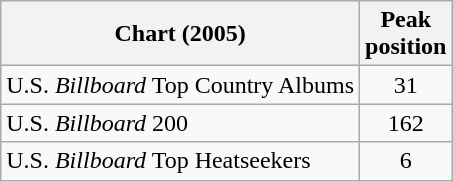<table class="wikitable">
<tr>
<th>Chart (2005)</th>
<th>Peak<br>position</th>
</tr>
<tr>
<td>U.S. <em>Billboard</em> Top Country Albums</td>
<td align="center">31</td>
</tr>
<tr>
<td>U.S. <em>Billboard</em> 200</td>
<td align="center">162</td>
</tr>
<tr>
<td>U.S. <em>Billboard</em> Top Heatseekers</td>
<td align="center">6</td>
</tr>
</table>
